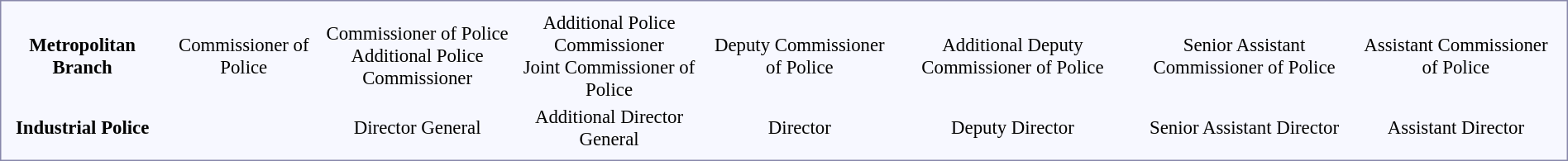<table style="border:1px solid #8888aa; background-color:#f7f8ff; padding:5px; font-size:95%; margin: 0px 12px 12px 0px; width: 100%">
<tr style="text-align:center;">
<td colspan=1><strong>Metropolitan Branch</strong></td>
<td colspan=4></td>
<td colspan=2></td>
<td colspan=2>Commissioner of Police</td>
<td colspan=2>Commissioner of Police<br>Additional Police Commissioner</td>
<td colspan=2>Additional Police Commissioner<br>Joint Commissioner of Police</td>
<td colspan=2>Deputy Commissioner of Police</td>
<td colspan=2>Additional Deputy Commissioner of Police</td>
<td colspan=2>Senior Assistant Commissioner of Police</td>
<td colspan=6>Assistant Commissioner of Police</td>
<td colspan=12></td>
</tr>
<tr style="text-align:center;">
<td colspan=1><strong>Industrial Police</strong></td>
<td colspan=4></td>
<td colspan=2></td>
<td colspan=2></td>
<td colspan=2>Director General</td>
<td colspan=2>Additional Director General</td>
<td colspan=2>Director</td>
<td colspan=2>Deputy Director</td>
<td colspan=2>Senior Assistant Director</td>
<td colspan=6>Assistant Director</td>
<td colspan=12></td>
</tr>
</table>
